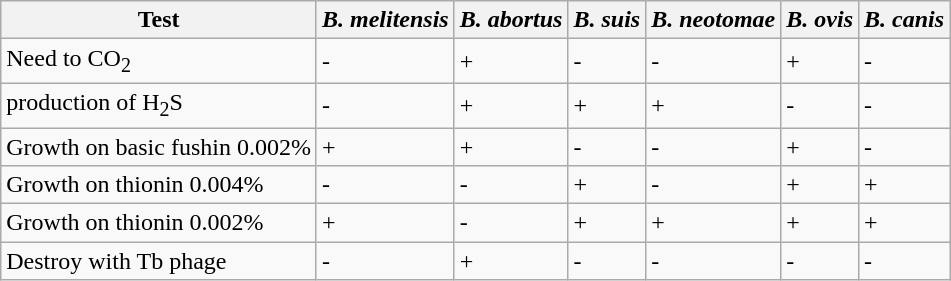<table class="wikitable">
<tr>
<th>Test</th>
<th><em>B. melitensis</em></th>
<th><em>B. abortus</em></th>
<th><em> B. suis</em></th>
<th><em>B. neotomae</em></th>
<th><em>B. ovis</em></th>
<th><em>B. canis</em></th>
</tr>
<tr>
<td>Need to CO<sub>2</sub></td>
<td>-</td>
<td>+</td>
<td>-</td>
<td>-</td>
<td>+</td>
<td>-</td>
</tr>
<tr>
<td>production of H<sub>2</sub>S</td>
<td>-</td>
<td>+</td>
<td>+</td>
<td>+</td>
<td>-</td>
<td>-</td>
</tr>
<tr>
<td>Growth on basic fushin 0.002%</td>
<td>+</td>
<td>+</td>
<td>-</td>
<td>-</td>
<td>+</td>
<td>-</td>
</tr>
<tr>
<td>Growth on thionin 0.004%</td>
<td>-</td>
<td>-</td>
<td>+</td>
<td>-</td>
<td>+</td>
<td>+</td>
</tr>
<tr>
<td>Growth on thionin 0.002%</td>
<td>+</td>
<td>-</td>
<td>+</td>
<td>+</td>
<td>+</td>
<td>+</td>
</tr>
<tr>
<td>Destroy with Tb phage</td>
<td>-</td>
<td>+</td>
<td>-</td>
<td>-</td>
<td>-</td>
<td>-</td>
</tr>
</table>
